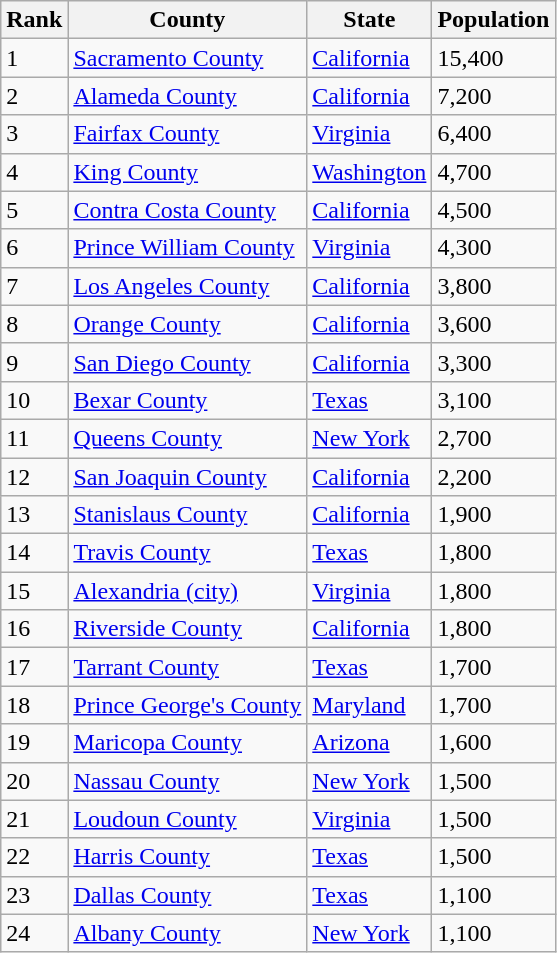<table class="wikitable sortable">
<tr>
<th>Rank</th>
<th>County</th>
<th>State</th>
<th>Population</th>
</tr>
<tr>
<td>1</td>
<td><a href='#'>Sacramento County</a></td>
<td><a href='#'>California</a></td>
<td>15,400</td>
</tr>
<tr>
<td>2</td>
<td><a href='#'>Alameda County</a></td>
<td><a href='#'>California</a></td>
<td>7,200</td>
</tr>
<tr>
<td>3</td>
<td><a href='#'>Fairfax County</a></td>
<td><a href='#'>Virginia</a></td>
<td>6,400</td>
</tr>
<tr>
<td>4</td>
<td><a href='#'>King County</a></td>
<td><a href='#'>Washington</a></td>
<td>4,700</td>
</tr>
<tr>
<td>5</td>
<td><a href='#'>Contra Costa County</a></td>
<td><a href='#'>California</a></td>
<td>4,500</td>
</tr>
<tr>
<td>6</td>
<td><a href='#'>Prince William County</a></td>
<td><a href='#'>Virginia</a></td>
<td>4,300</td>
</tr>
<tr>
<td>7</td>
<td><a href='#'>Los Angeles County</a></td>
<td><a href='#'>California</a></td>
<td>3,800</td>
</tr>
<tr>
<td>8</td>
<td><a href='#'>Orange County</a></td>
<td><a href='#'>California</a></td>
<td>3,600</td>
</tr>
<tr>
<td>9</td>
<td><a href='#'>San Diego County</a></td>
<td><a href='#'>California</a></td>
<td>3,300</td>
</tr>
<tr>
<td>10</td>
<td><a href='#'>Bexar County</a></td>
<td><a href='#'>Texas</a></td>
<td>3,100</td>
</tr>
<tr>
<td>11</td>
<td><a href='#'>Queens County</a></td>
<td><a href='#'>New York</a></td>
<td>2,700</td>
</tr>
<tr>
<td>12</td>
<td><a href='#'>San Joaquin County</a></td>
<td><a href='#'>California</a></td>
<td>2,200</td>
</tr>
<tr>
<td>13</td>
<td><a href='#'>Stanislaus County</a></td>
<td><a href='#'>California</a></td>
<td>1,900</td>
</tr>
<tr>
<td>14</td>
<td><a href='#'>Travis County</a></td>
<td><a href='#'>Texas</a></td>
<td>1,800</td>
</tr>
<tr>
<td>15</td>
<td><a href='#'>Alexandria (city)</a></td>
<td><a href='#'>Virginia</a></td>
<td>1,800</td>
</tr>
<tr>
<td>16</td>
<td><a href='#'>Riverside County</a></td>
<td><a href='#'>California</a></td>
<td>1,800</td>
</tr>
<tr>
<td>17</td>
<td><a href='#'>Tarrant County</a></td>
<td><a href='#'>Texas</a></td>
<td>1,700</td>
</tr>
<tr>
<td>18</td>
<td><a href='#'>Prince George's County</a></td>
<td><a href='#'>Maryland</a></td>
<td>1,700</td>
</tr>
<tr>
<td>19</td>
<td><a href='#'>Maricopa County</a></td>
<td><a href='#'>Arizona</a></td>
<td>1,600</td>
</tr>
<tr>
<td>20</td>
<td><a href='#'>Nassau County</a></td>
<td><a href='#'>New York</a></td>
<td>1,500</td>
</tr>
<tr>
<td>21</td>
<td><a href='#'>Loudoun County</a></td>
<td><a href='#'>Virginia</a></td>
<td>1,500</td>
</tr>
<tr>
<td>22</td>
<td><a href='#'>Harris County</a></td>
<td><a href='#'>Texas</a></td>
<td>1,500</td>
</tr>
<tr>
<td>23</td>
<td><a href='#'>Dallas County</a></td>
<td><a href='#'>Texas</a></td>
<td>1,100</td>
</tr>
<tr>
<td>24</td>
<td><a href='#'>Albany County</a></td>
<td><a href='#'>New York</a></td>
<td>1,100</td>
</tr>
</table>
